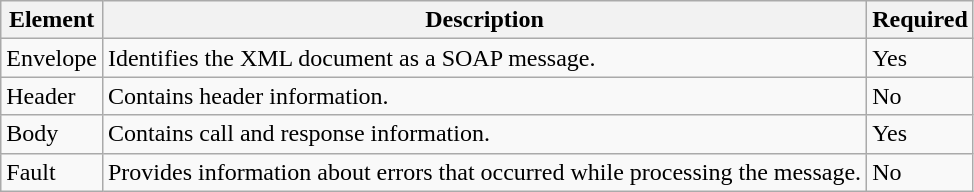<table class="wikitable">
<tr>
<th>Element</th>
<th>Description</th>
<th>Required</th>
</tr>
<tr>
<td>Envelope</td>
<td>Identifies the XML document as a SOAP message.</td>
<td>Yes</td>
</tr>
<tr>
<td>Header</td>
<td>Contains header information.</td>
<td>No</td>
</tr>
<tr>
<td>Body</td>
<td>Contains call and response information.</td>
<td>Yes</td>
</tr>
<tr>
<td>Fault</td>
<td>Provides information about errors that occurred while processing the message.</td>
<td>No</td>
</tr>
</table>
